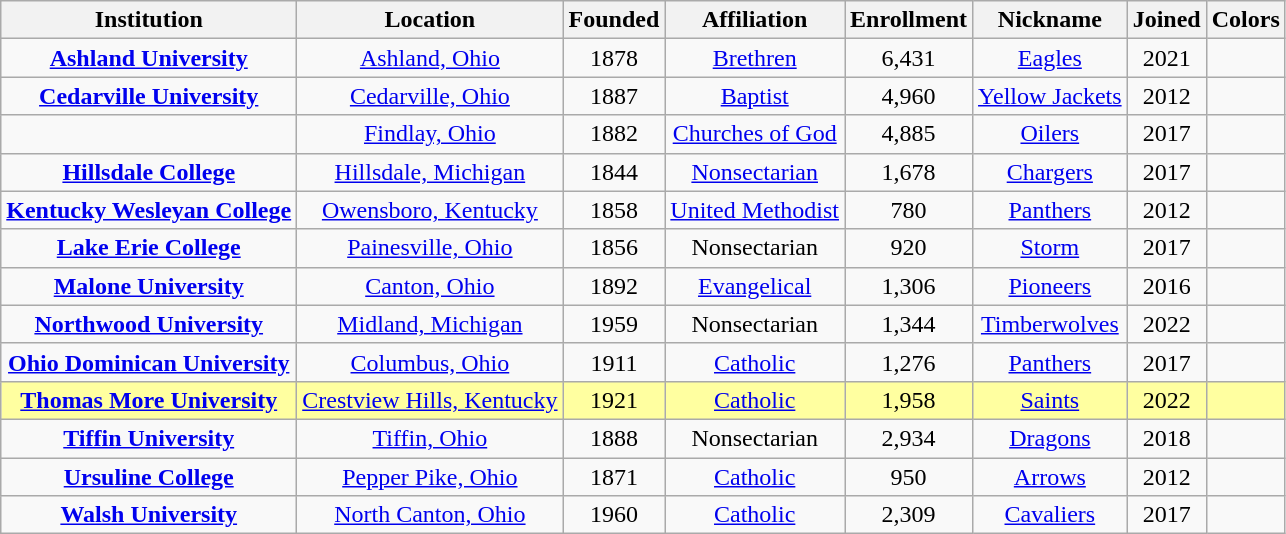<table class="wikitable sortable" style="text-align:center">
<tr>
<th>Institution</th>
<th>Location</th>
<th>Founded</th>
<th>Affiliation</th>
<th>Enrollment</th>
<th>Nickname</th>
<th>Joined</th>
<th class="unsortable">Colors</th>
</tr>
<tr>
<td><strong><a href='#'>Ashland University</a></strong></td>
<td><a href='#'>Ashland, Ohio</a></td>
<td>1878</td>
<td><a href='#'>Brethren</a></td>
<td>6,431</td>
<td><a href='#'>Eagles</a></td>
<td>2021</td>
<td> </td>
</tr>
<tr>
<td><strong><a href='#'>Cedarville University</a></strong></td>
<td><a href='#'>Cedarville, Ohio</a></td>
<td>1887</td>
<td><a href='#'>Baptist</a></td>
<td>4,960</td>
<td><a href='#'>Yellow Jackets</a></td>
<td>2012</td>
<td> </td>
</tr>
<tr>
<td></td>
<td><a href='#'>Findlay, Ohio</a></td>
<td>1882</td>
<td><a href='#'>Churches of God</a></td>
<td>4,885</td>
<td><a href='#'>Oilers</a></td>
<td>2017</td>
<td> </td>
</tr>
<tr>
<td><strong><a href='#'>Hillsdale College</a></strong></td>
<td><a href='#'>Hillsdale, Michigan</a></td>
<td>1844</td>
<td><a href='#'>Nonsectarian</a></td>
<td>1,678</td>
<td><a href='#'>Chargers</a></td>
<td>2017</td>
<td> </td>
</tr>
<tr>
<td><strong><a href='#'>Kentucky Wesleyan College</a></strong></td>
<td><a href='#'>Owensboro, Kentucky</a></td>
<td>1858</td>
<td><a href='#'>United Methodist</a></td>
<td>780</td>
<td><a href='#'>Panthers</a></td>
<td>2012</td>
<td> </td>
</tr>
<tr>
<td><strong><a href='#'>Lake Erie College</a></strong></td>
<td><a href='#'>Painesville, Ohio</a></td>
<td>1856</td>
<td>Nonsectarian</td>
<td>920</td>
<td><a href='#'>Storm</a></td>
<td>2017</td>
<td> </td>
</tr>
<tr>
<td><strong><a href='#'>Malone University</a></strong></td>
<td><a href='#'>Canton, Ohio</a></td>
<td>1892</td>
<td><a href='#'>Evangelical</a></td>
<td>1,306</td>
<td><a href='#'>Pioneers</a></td>
<td>2016</td>
<td> </td>
</tr>
<tr>
<td><strong><a href='#'>Northwood University</a></strong></td>
<td><a href='#'>Midland, Michigan</a></td>
<td>1959</td>
<td>Nonsectarian</td>
<td>1,344</td>
<td><a href='#'>Timberwolves</a></td>
<td>2022</td>
<td> </td>
</tr>
<tr>
<td><strong><a href='#'>Ohio Dominican University</a></strong></td>
<td><a href='#'>Columbus, Ohio</a></td>
<td>1911</td>
<td><a href='#'>Catholic</a></td>
<td>1,276</td>
<td><a href='#'>Panthers</a></td>
<td>2017</td>
<td> </td>
</tr>
<tr bgcolor=#ffffao>
<td><strong><a href='#'>Thomas More University</a></strong></td>
<td><a href='#'>Crestview Hills, Kentucky</a></td>
<td>1921</td>
<td><a href='#'>Catholic</a></td>
<td>1,958</td>
<td><a href='#'>Saints</a></td>
<td>2022</td>
<td>  </td>
</tr>
<tr>
<td><strong><a href='#'>Tiffin University</a></strong></td>
<td><a href='#'>Tiffin, Ohio</a></td>
<td>1888</td>
<td>Nonsectarian</td>
<td>2,934</td>
<td><a href='#'>Dragons</a></td>
<td>2018</td>
<td> </td>
</tr>
<tr>
<td><strong><a href='#'>Ursuline College</a></strong></td>
<td><a href='#'>Pepper Pike, Ohio</a></td>
<td>1871</td>
<td><a href='#'>Catholic</a></td>
<td>950</td>
<td><a href='#'>Arrows</a></td>
<td>2012</td>
<td> </td>
</tr>
<tr>
<td><strong><a href='#'>Walsh University</a></strong></td>
<td><a href='#'>North Canton, Ohio</a></td>
<td>1960</td>
<td><a href='#'>Catholic</a></td>
<td>2,309</td>
<td><a href='#'>Cavaliers</a></td>
<td>2017</td>
<td> </td>
</tr>
</table>
